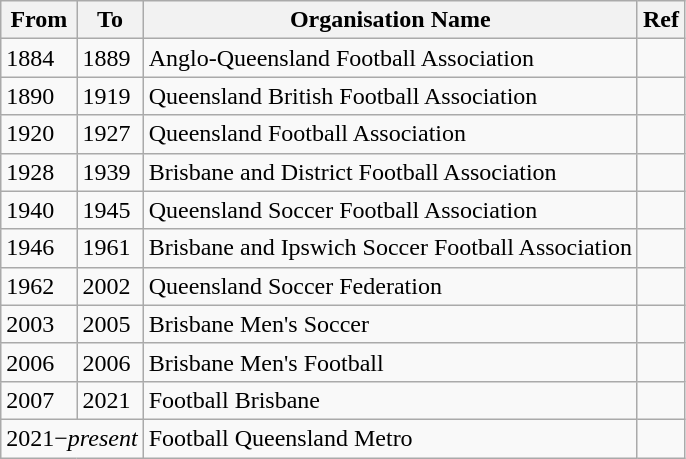<table class="wikitable">
<tr>
<th>From</th>
<th>To</th>
<th>Organisation Name</th>
<th>Ref</th>
</tr>
<tr>
<td>1884</td>
<td>1889</td>
<td>Anglo-Queensland Football Association</td>
<td></td>
</tr>
<tr>
<td>1890</td>
<td>1919</td>
<td>Queensland British Football Association</td>
<td></td>
</tr>
<tr>
<td>1920</td>
<td>1927</td>
<td>Queensland Football Association</td>
<td></td>
</tr>
<tr>
<td>1928</td>
<td>1939</td>
<td>Brisbane and District Football Association</td>
<td></td>
</tr>
<tr>
<td>1940</td>
<td>1945</td>
<td>Queensland Soccer Football Association</td>
<td></td>
</tr>
<tr>
<td>1946</td>
<td>1961</td>
<td>Brisbane and Ipswich Soccer Football Association</td>
<td></td>
</tr>
<tr>
<td>1962</td>
<td>2002</td>
<td>Queensland Soccer Federation</td>
<td></td>
</tr>
<tr>
<td>2003</td>
<td>2005</td>
<td>Brisbane Men's Soccer</td>
<td></td>
</tr>
<tr>
<td>2006</td>
<td>2006</td>
<td>Brisbane Men's Football</td>
<td></td>
</tr>
<tr>
<td>2007</td>
<td>2021</td>
<td>Football Brisbane</td>
<td></td>
</tr>
<tr>
<td colspan="2">2021−<em>present</em></td>
<td>Football Queensland Metro</td>
<td></td>
</tr>
</table>
